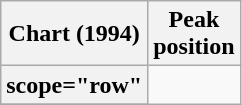<table class="wikitable sortable plainrowheaders">
<tr>
<th scope="col">Chart (1994)</th>
<th scope="col">Peak<br>position</th>
</tr>
<tr>
<th>scope="row" </th>
</tr>
<tr>
</tr>
</table>
